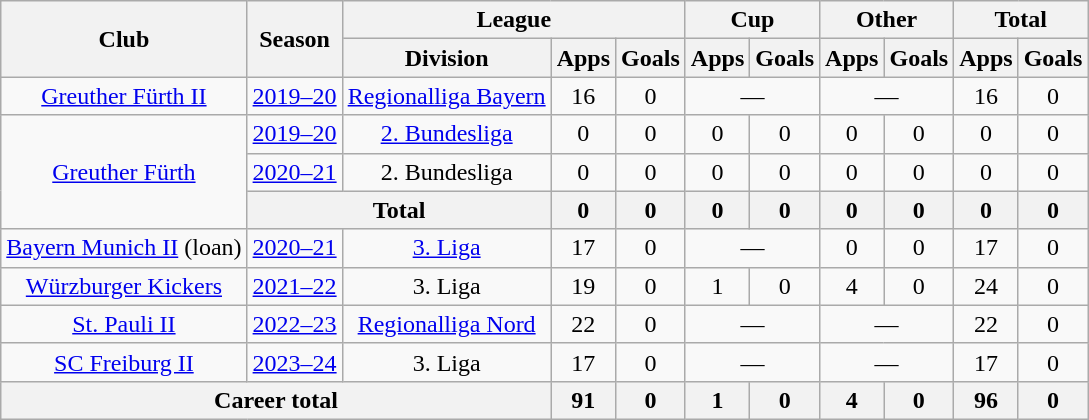<table class="wikitable" Style="text-align: center">
<tr>
<th rowspan="2">Club</th>
<th rowspan="2">Season</th>
<th colspan="3">League</th>
<th colspan="2">Cup</th>
<th colspan="2">Other</th>
<th colspan="2">Total</th>
</tr>
<tr>
<th>Division</th>
<th>Apps</th>
<th>Goals</th>
<th>Apps</th>
<th>Goals</th>
<th>Apps</th>
<th>Goals</th>
<th>Apps</th>
<th>Goals</th>
</tr>
<tr>
<td><a href='#'>Greuther Fürth II</a></td>
<td><a href='#'>2019–20</a></td>
<td><a href='#'>Regionalliga Bayern</a></td>
<td>16</td>
<td>0</td>
<td colspan="2">—</td>
<td colspan="2">—</td>
<td>16</td>
<td>0</td>
</tr>
<tr>
<td rowspan="3"><a href='#'>Greuther Fürth</a></td>
<td><a href='#'>2019–20</a></td>
<td><a href='#'>2. Bundesliga</a></td>
<td>0</td>
<td>0</td>
<td>0</td>
<td>0</td>
<td>0</td>
<td>0</td>
<td>0</td>
<td>0</td>
</tr>
<tr>
<td><a href='#'>2020–21</a></td>
<td>2. Bundesliga</td>
<td>0</td>
<td>0</td>
<td>0</td>
<td>0</td>
<td>0</td>
<td>0</td>
<td>0</td>
<td>0</td>
</tr>
<tr>
<th colspan="2">Total</th>
<th>0</th>
<th>0</th>
<th>0</th>
<th>0</th>
<th>0</th>
<th>0</th>
<th>0</th>
<th>0</th>
</tr>
<tr>
<td><a href='#'>Bayern Munich II</a> (loan)</td>
<td><a href='#'>2020–21</a></td>
<td><a href='#'>3. Liga</a></td>
<td>17</td>
<td>0</td>
<td colspan="2">—</td>
<td>0</td>
<td>0</td>
<td>17</td>
<td>0</td>
</tr>
<tr>
<td><a href='#'>Würzburger Kickers</a></td>
<td><a href='#'>2021–22</a></td>
<td>3. Liga</td>
<td>19</td>
<td>0</td>
<td>1</td>
<td>0</td>
<td>4</td>
<td>0</td>
<td>24</td>
<td>0</td>
</tr>
<tr>
<td><a href='#'>St. Pauli II</a></td>
<td><a href='#'>2022–23</a></td>
<td><a href='#'>Regionalliga Nord</a></td>
<td>22</td>
<td>0</td>
<td colspan="2">—</td>
<td colspan="2">—</td>
<td>22</td>
<td>0</td>
</tr>
<tr>
<td><a href='#'>SC Freiburg II</a></td>
<td><a href='#'>2023–24</a></td>
<td>3. Liga</td>
<td>17</td>
<td>0</td>
<td colspan="2">—</td>
<td colspan="2">—</td>
<td>17</td>
<td>0</td>
</tr>
<tr>
<th colspan="3">Career total</th>
<th>91</th>
<th>0</th>
<th>1</th>
<th>0</th>
<th>4</th>
<th>0</th>
<th>96</th>
<th>0</th>
</tr>
</table>
